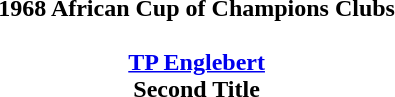<table width=95%>
<tr align=center>
<td><strong>1968 African Cup of Champions Clubs</strong><br>  <br><strong><a href='#'>TP Englebert</a></strong><br><strong>Second Title</strong></td>
</tr>
</table>
